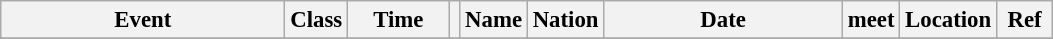<table class="wikitable" style="font-size: 95%;">
<tr>
<th style="width:12em">Event</th>
<th>Class</th>
<th style="width:4em" class="unsortable">Time</th>
<th class="unsortable"></th>
<th>Name</th>
<th>Nation</th>
<th style="width:10em">Date</th>
<th>meet</th>
<th>Location</th>
<th style="width:2em" class="unsortable">Ref</th>
</tr>
<tr>
</tr>
</table>
